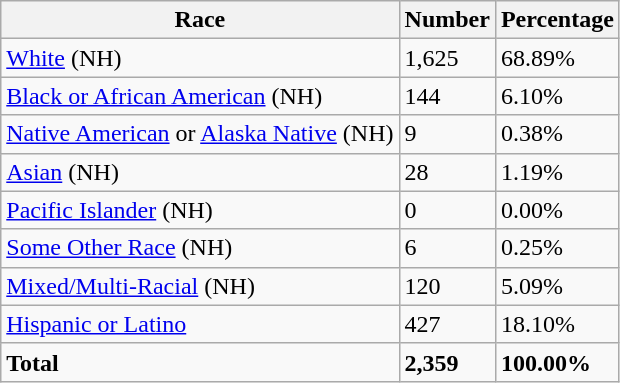<table class="wikitable">
<tr>
<th>Race</th>
<th>Number</th>
<th>Percentage</th>
</tr>
<tr>
<td><a href='#'>White</a> (NH)</td>
<td>1,625</td>
<td>68.89%</td>
</tr>
<tr>
<td><a href='#'>Black or African American</a> (NH)</td>
<td>144</td>
<td>6.10%</td>
</tr>
<tr>
<td><a href='#'>Native American</a> or <a href='#'>Alaska Native</a> (NH)</td>
<td>9</td>
<td>0.38%</td>
</tr>
<tr>
<td><a href='#'>Asian</a> (NH)</td>
<td>28</td>
<td>1.19%</td>
</tr>
<tr>
<td><a href='#'>Pacific Islander</a> (NH)</td>
<td>0</td>
<td>0.00%</td>
</tr>
<tr>
<td><a href='#'>Some Other Race</a> (NH)</td>
<td>6</td>
<td>0.25%</td>
</tr>
<tr>
<td><a href='#'>Mixed/Multi-Racial</a> (NH)</td>
<td>120</td>
<td>5.09%</td>
</tr>
<tr>
<td><a href='#'>Hispanic or Latino</a></td>
<td>427</td>
<td>18.10%</td>
</tr>
<tr>
<td><strong>Total</strong></td>
<td><strong>2,359</strong></td>
<td><strong>100.00%</strong></td>
</tr>
</table>
